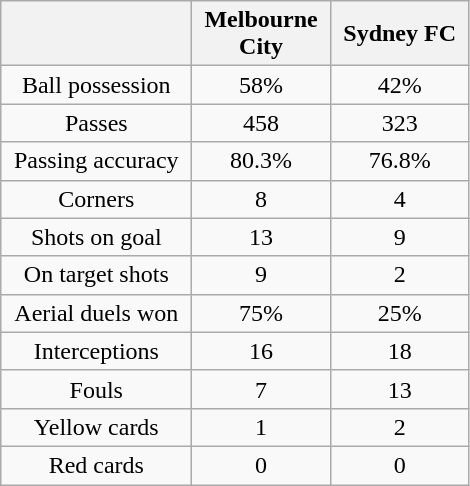<table class="wikitable" style="text-align: center">
<tr>
<th width=120></th>
<th width=85>Melbourne City</th>
<th width=85>Sydney FC</th>
</tr>
<tr>
<td>Ball possession</td>
<td>58%</td>
<td>42%</td>
</tr>
<tr>
<td>Passes</td>
<td>458</td>
<td>323</td>
</tr>
<tr>
<td>Passing accuracy</td>
<td>80.3%</td>
<td>76.8%</td>
</tr>
<tr>
<td>Corners</td>
<td>8</td>
<td>4</td>
</tr>
<tr>
<td>Shots on goal</td>
<td>13</td>
<td>9</td>
</tr>
<tr>
<td>On target shots</td>
<td>9</td>
<td>2</td>
</tr>
<tr>
<td>Aerial duels won</td>
<td>75%</td>
<td>25%</td>
</tr>
<tr>
<td>Interceptions</td>
<td>16</td>
<td>18</td>
</tr>
<tr>
<td>Fouls</td>
<td>7</td>
<td>13</td>
</tr>
<tr>
<td>Yellow cards</td>
<td>1</td>
<td>2</td>
</tr>
<tr>
<td>Red cards</td>
<td>0</td>
<td>0</td>
</tr>
</table>
